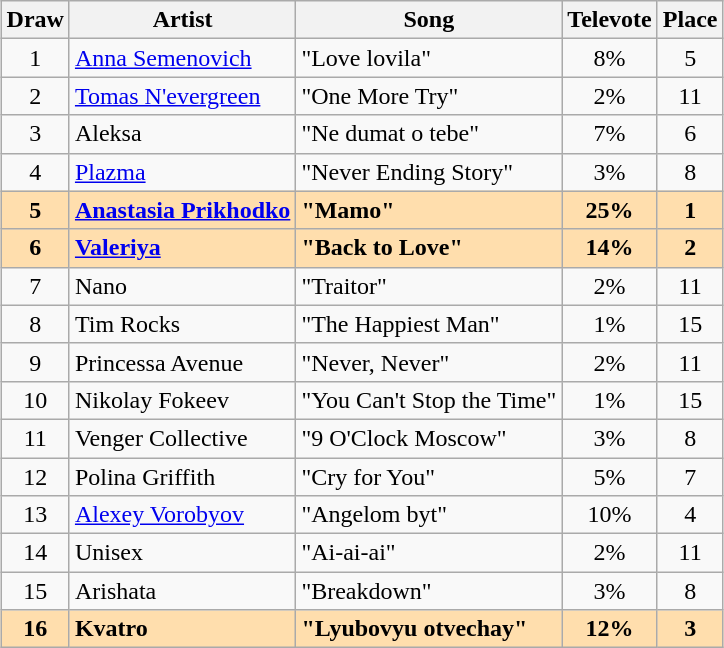<table class="sortable wikitable" style="margin: 1em auto 1em auto; text-align:center">
<tr>
<th>Draw</th>
<th>Artist</th>
<th>Song</th>
<th>Televote</th>
<th>Place</th>
</tr>
<tr>
<td>1</td>
<td align="left"><a href='#'>Anna Semenovich</a></td>
<td align="left">"Love lovila"</td>
<td>8%</td>
<td>5</td>
</tr>
<tr>
<td>2</td>
<td align="left"><a href='#'>Tomas N'evergreen</a></td>
<td align="left">"One More Try"</td>
<td>2%</td>
<td>11</td>
</tr>
<tr>
<td>3</td>
<td align="left">Aleksa</td>
<td align="left">"Ne dumat o tebe"</td>
<td>7%</td>
<td>6</td>
</tr>
<tr>
<td>4</td>
<td align="left"><a href='#'>Plazma</a></td>
<td align="left">"Never Ending Story"</td>
<td>3%</td>
<td>8</td>
</tr>
<tr style="font-weight:bold;background:navajowhite;">
<td>5</td>
<td align="left"><a href='#'>Anastasia Prikhodko</a></td>
<td align="left">"Mamo"</td>
<td>25%</td>
<td>1</td>
</tr>
<tr style="font-weight:bold; background:navajowhite;">
<td>6</td>
<td align="left"><a href='#'>Valeriya</a></td>
<td align="left">"Back to Love"</td>
<td>14%</td>
<td>2</td>
</tr>
<tr>
<td>7</td>
<td align="left">Nano</td>
<td align="left">"Traitor"</td>
<td>2%</td>
<td>11</td>
</tr>
<tr>
<td>8</td>
<td align="left">Tim Rocks</td>
<td align="left">"The Happiest Man"</td>
<td>1%</td>
<td>15</td>
</tr>
<tr>
<td>9</td>
<td align="left">Princessa Avenue</td>
<td align="left">"Never, Never"</td>
<td>2%</td>
<td>11</td>
</tr>
<tr>
<td>10</td>
<td align="left">Nikolay Fokeev</td>
<td align="left">"You Can't Stop the Time"</td>
<td>1%</td>
<td>15</td>
</tr>
<tr>
<td>11</td>
<td align="left">Venger Collective</td>
<td align="left">"9 O'Clock Moscow"</td>
<td>3%</td>
<td>8</td>
</tr>
<tr>
<td>12</td>
<td align="left">Polina Griffith</td>
<td align="left">"Cry for You"</td>
<td>5%</td>
<td>7</td>
</tr>
<tr>
<td>13</td>
<td align="left"><a href='#'>Alexey Vorobyov</a></td>
<td align="left">"Angelom byt"</td>
<td>10%</td>
<td>4</td>
</tr>
<tr>
<td>14</td>
<td align="left">Unisex</td>
<td align="left">"Ai-ai-ai"</td>
<td>2%</td>
<td>11</td>
</tr>
<tr>
<td>15</td>
<td align="left">Arishata</td>
<td align="left">"Breakdown"</td>
<td>3%</td>
<td>8</td>
</tr>
<tr style="font-weight:bold; background:navajowhite;">
<td>16</td>
<td align="left">Kvatro</td>
<td align="left">"Lyubovyu otvechay"</td>
<td>12%</td>
<td>3</td>
</tr>
</table>
